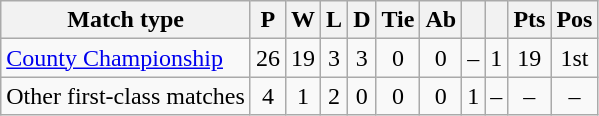<table class="wikitable" style="text-align:center">
<tr>
<th>Match type</th>
<th>P</th>
<th>W</th>
<th>L</th>
<th>D</th>
<th>Tie</th>
<th>Ab</th>
<th></th>
<th></th>
<th>Pts</th>
<th>Pos</th>
</tr>
<tr>
<td style = "text-align:left"><a href='#'>County Championship</a></td>
<td>26</td>
<td>19</td>
<td>3</td>
<td>3</td>
<td>0</td>
<td>0</td>
<td>–</td>
<td>1</td>
<td>19</td>
<td>1st</td>
</tr>
<tr>
<td style = "text-align:left">Other first-class matches</td>
<td>4</td>
<td>1</td>
<td>2</td>
<td>0</td>
<td>0</td>
<td>0</td>
<td>1</td>
<td>–</td>
<td>–</td>
<td>–</td>
</tr>
</table>
